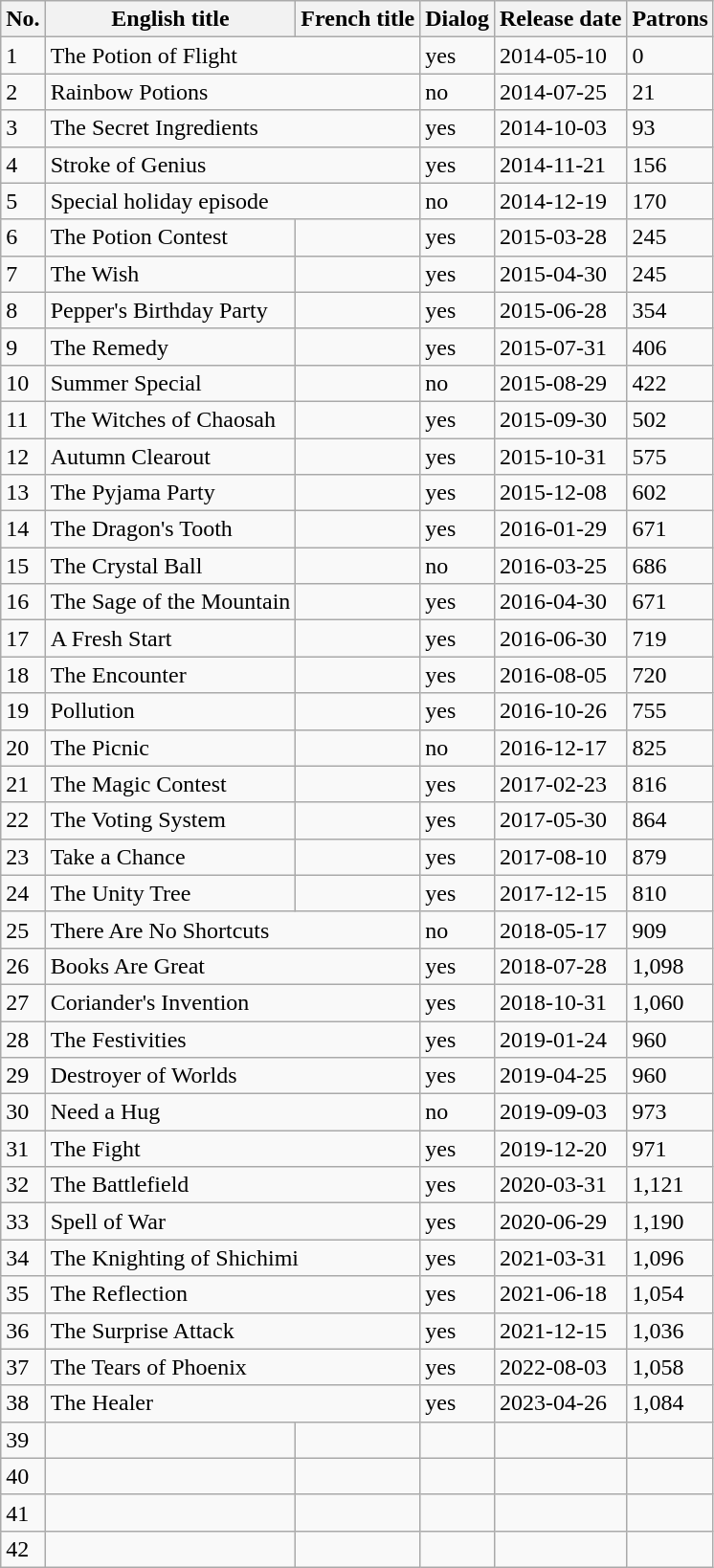<table class="wikitable">
<tr>
<th>No.</th>
<th>English title</th>
<th>French title</th>
<th>Dialog</th>
<th>Release date</th>
<th>Patrons</th>
</tr>
<tr>
<td>1</td>
<td colspan=2>The Potion of Flight</td>
<td>yes</td>
<td>2014-05-10</td>
<td>0</td>
</tr>
<tr>
<td>2</td>
<td colspan=2>Rainbow Potions</td>
<td>no</td>
<td>2014-07-25</td>
<td>21</td>
</tr>
<tr>
<td>3</td>
<td colspan=2>The Secret Ingredients</td>
<td>yes</td>
<td>2014-10-03</td>
<td>93</td>
</tr>
<tr>
<td>4</td>
<td colspan=2>Stroke of Genius</td>
<td>yes</td>
<td>2014-11-21</td>
<td>156</td>
</tr>
<tr>
<td>5</td>
<td colspan=2>Special holiday episode</td>
<td>no</td>
<td>2014-12-19</td>
<td>170</td>
</tr>
<tr>
<td>6</td>
<td>The Potion Contest</td>
<td><em></em></td>
<td>yes</td>
<td>2015-03-28</td>
<td>245</td>
</tr>
<tr>
<td>7</td>
<td>The Wish</td>
<td><em></em></td>
<td>yes</td>
<td>2015-04-30</td>
<td>245</td>
</tr>
<tr>
<td>8</td>
<td>Pepper's Birthday Party</td>
<td><em></em></td>
<td>yes</td>
<td>2015-06-28</td>
<td>354</td>
</tr>
<tr>
<td>9</td>
<td>The Remedy</td>
<td><em></em></td>
<td>yes</td>
<td>2015-07-31</td>
<td>406</td>
</tr>
<tr>
<td>10</td>
<td>Summer Special</td>
<td><em></em></td>
<td>no</td>
<td>2015-08-29</td>
<td>422</td>
</tr>
<tr>
<td>11</td>
<td>The Witches of Chaosah</td>
<td><em></em></td>
<td>yes</td>
<td>2015-09-30</td>
<td>502</td>
</tr>
<tr>
<td>12</td>
<td>Autumn Clearout</td>
<td><em></em></td>
<td>yes</td>
<td>2015-10-31</td>
<td>575</td>
</tr>
<tr>
<td>13</td>
<td>The Pyjama Party</td>
<td><em></em></td>
<td>yes</td>
<td>2015-12-08</td>
<td>602</td>
</tr>
<tr>
<td>14</td>
<td>The Dragon's Tooth</td>
<td><em></em></td>
<td>yes</td>
<td>2016-01-29</td>
<td>671</td>
</tr>
<tr>
<td>15</td>
<td>The Crystal Ball</td>
<td><em></em></td>
<td>no</td>
<td>2016-03-25</td>
<td>686</td>
</tr>
<tr>
<td>16</td>
<td>The Sage of the Mountain</td>
<td><em></em></td>
<td>yes</td>
<td>2016-04-30</td>
<td>671</td>
</tr>
<tr>
<td>17</td>
<td>A Fresh Start</td>
<td><em></em></td>
<td>yes</td>
<td>2016-06-30</td>
<td>719</td>
</tr>
<tr>
<td>18</td>
<td>The Encounter</td>
<td><em></em></td>
<td>yes</td>
<td>2016-08-05</td>
<td>720</td>
</tr>
<tr>
<td>19</td>
<td>Pollution</td>
<td><em></em></td>
<td>yes</td>
<td>2016-10-26</td>
<td>755</td>
</tr>
<tr>
<td>20</td>
<td>The Picnic</td>
<td><em></em></td>
<td>no</td>
<td>2016-12-17</td>
<td>825</td>
</tr>
<tr>
<td>21</td>
<td>The Magic Contest</td>
<td><em></em></td>
<td>yes</td>
<td>2017-02-23</td>
<td>816</td>
</tr>
<tr>
<td>22</td>
<td>The Voting System</td>
<td><em></em></td>
<td>yes</td>
<td>2017-05-30</td>
<td>864</td>
</tr>
<tr>
<td>23</td>
<td>Take a Chance</td>
<td><em></em></td>
<td>yes</td>
<td>2017-08-10</td>
<td>879</td>
</tr>
<tr>
<td>24</td>
<td>The Unity Tree</td>
<td><em></em></td>
<td>yes</td>
<td>2017-12-15</td>
<td>810</td>
</tr>
<tr>
<td>25</td>
<td colspan=2>There Are No Shortcuts</td>
<td>no</td>
<td>2018-05-17</td>
<td>909</td>
</tr>
<tr>
<td>26</td>
<td colspan="2">Books Are Great</td>
<td>yes</td>
<td>2018-07-28</td>
<td>1,098</td>
</tr>
<tr>
<td>27</td>
<td colspan="2">Coriander's Invention</td>
<td>yes</td>
<td>2018-10-31</td>
<td>1,060</td>
</tr>
<tr>
<td>28</td>
<td colspan="2">The Festivities</td>
<td>yes</td>
<td>2019-01-24</td>
<td>960</td>
</tr>
<tr>
<td>29</td>
<td colspan="2">Destroyer of Worlds</td>
<td>yes</td>
<td>2019-04-25</td>
<td>960</td>
</tr>
<tr>
<td>30</td>
<td colspan="2">Need a Hug</td>
<td>no</td>
<td>2019-09-03</td>
<td>973</td>
</tr>
<tr>
<td>31</td>
<td colspan="2">The Fight</td>
<td>yes</td>
<td>2019-12-20</td>
<td>971</td>
</tr>
<tr>
<td>32</td>
<td colspan="2">The Battlefield</td>
<td>yes</td>
<td>2020-03-31</td>
<td>1,121</td>
</tr>
<tr>
<td>33</td>
<td colspan="2">Spell of War</td>
<td>yes</td>
<td>2020-06-29</td>
<td>1,190</td>
</tr>
<tr>
<td>34</td>
<td colspan= "2">The Knighting of Shichimi</td>
<td>yes</td>
<td>2021-03-31</td>
<td>1,096</td>
</tr>
<tr>
<td>35</td>
<td colspan="2">The Reflection</td>
<td>yes</td>
<td>2021-06-18</td>
<td>1,054</td>
</tr>
<tr>
<td>36</td>
<td colspan="2">The Surprise Attack</td>
<td>yes</td>
<td>2021-12-15</td>
<td>1,036</td>
</tr>
<tr>
<td>37</td>
<td colspan="2">The Tears of Phoenix</td>
<td>yes</td>
<td>2022-08-03</td>
<td>1,058</td>
</tr>
<tr>
<td>38</td>
<td colspan="2">The Healer</td>
<td>yes</td>
<td>2023-04-26</td>
<td>1,084</td>
</tr>
<tr>
<td>39</td>
<td></td>
<td></td>
<td></td>
<td></td>
<td></td>
</tr>
<tr>
<td>40</td>
<td></td>
<td></td>
<td></td>
<td></td>
<td></td>
</tr>
<tr>
<td>41</td>
<td></td>
<td></td>
<td></td>
<td></td>
<td></td>
</tr>
<tr>
<td>42</td>
<td></td>
<td></td>
<td></td>
<td></td>
<td></td>
</tr>
</table>
